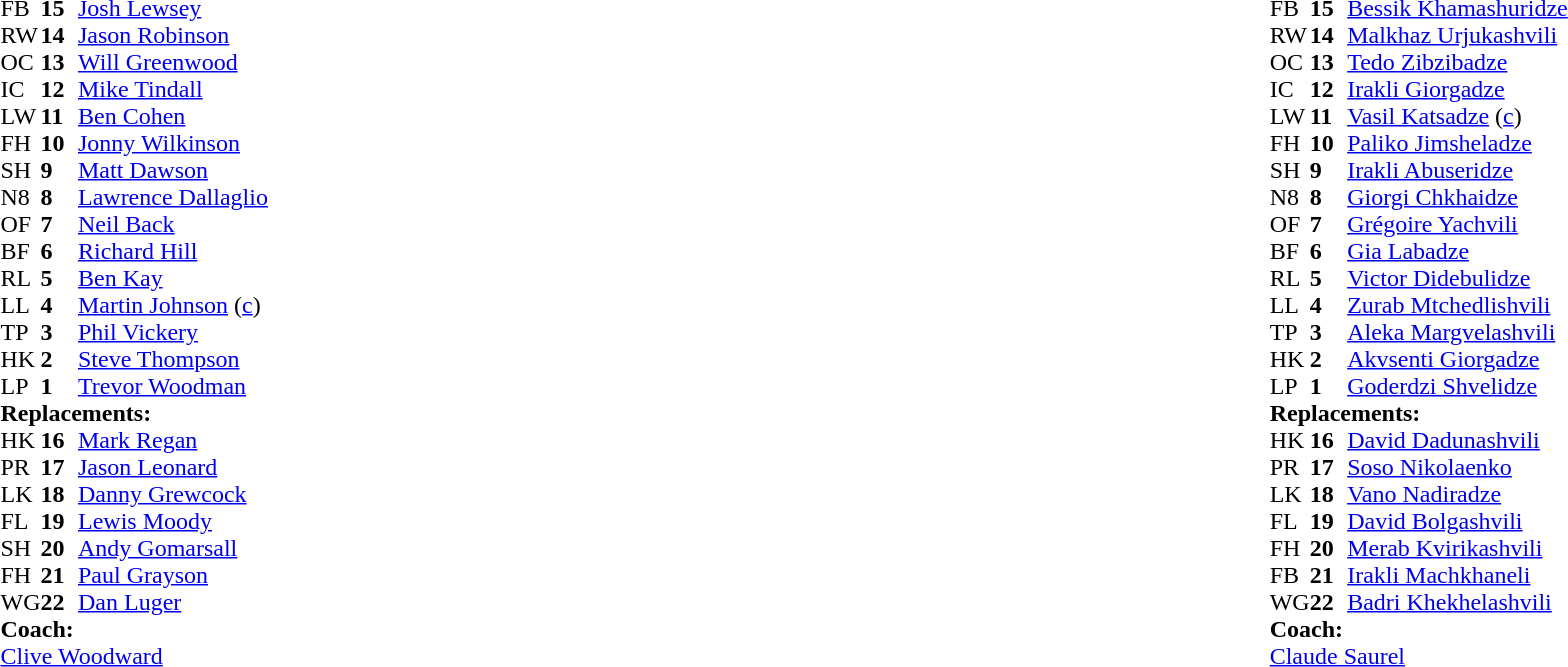<table style="width:100%">
<tr>
<td style="vertical-align:top;width:50%"><br><table cellspacing="0" cellpadding="0">
<tr>
<th width="25"></th>
<th width="25"></th>
</tr>
<tr>
<td>FB</td>
<td><strong>15</strong></td>
<td><a href='#'>Josh Lewsey</a></td>
</tr>
<tr>
<td>RW</td>
<td><strong>14</strong></td>
<td><a href='#'>Jason Robinson</a></td>
</tr>
<tr>
<td>OC</td>
<td><strong>13</strong></td>
<td><a href='#'>Will Greenwood</a></td>
</tr>
<tr>
<td>IC</td>
<td><strong>12</strong></td>
<td><a href='#'>Mike Tindall</a></td>
</tr>
<tr>
<td>LW</td>
<td><strong>11</strong></td>
<td><a href='#'>Ben Cohen</a></td>
</tr>
<tr>
<td>FH</td>
<td><strong>10</strong></td>
<td><a href='#'>Jonny Wilkinson</a></td>
</tr>
<tr>
<td>SH</td>
<td><strong>9</strong></td>
<td><a href='#'>Matt Dawson</a></td>
</tr>
<tr>
<td>N8</td>
<td><strong>8</strong></td>
<td><a href='#'>Lawrence Dallaglio</a></td>
</tr>
<tr>
<td>OF</td>
<td><strong>7</strong></td>
<td><a href='#'>Neil Back</a></td>
</tr>
<tr>
<td>BF</td>
<td><strong>6</strong></td>
<td><a href='#'>Richard Hill</a></td>
</tr>
<tr>
<td>RL</td>
<td><strong>5</strong></td>
<td><a href='#'>Ben Kay</a></td>
</tr>
<tr>
<td>LL</td>
<td><strong>4</strong></td>
<td><a href='#'>Martin Johnson</a> (<a href='#'>c</a>)</td>
</tr>
<tr>
<td>TP</td>
<td><strong>3</strong></td>
<td><a href='#'>Phil Vickery</a></td>
</tr>
<tr>
<td>HK</td>
<td><strong>2</strong></td>
<td><a href='#'>Steve Thompson</a></td>
</tr>
<tr>
<td>LP</td>
<td><strong>1</strong></td>
<td><a href='#'>Trevor Woodman</a></td>
</tr>
<tr>
<td colspan="3"><strong>Replacements:</strong></td>
</tr>
<tr>
<td>HK</td>
<td><strong>16</strong></td>
<td><a href='#'>Mark Regan</a></td>
</tr>
<tr>
<td>PR</td>
<td><strong>17</strong></td>
<td><a href='#'>Jason Leonard</a></td>
</tr>
<tr>
<td>LK</td>
<td><strong>18</strong></td>
<td><a href='#'>Danny Grewcock</a></td>
</tr>
<tr>
<td>FL</td>
<td><strong>19</strong></td>
<td><a href='#'>Lewis Moody</a></td>
</tr>
<tr>
<td>SH</td>
<td><strong>20</strong></td>
<td><a href='#'>Andy Gomarsall</a></td>
</tr>
<tr>
<td>FH</td>
<td><strong>21</strong></td>
<td><a href='#'>Paul Grayson</a></td>
</tr>
<tr>
<td>WG</td>
<td><strong>22</strong></td>
<td><a href='#'>Dan Luger</a></td>
</tr>
<tr>
<td colspan="3"><strong>Coach:</strong></td>
</tr>
<tr>
<td colspan="3"><a href='#'>Clive Woodward</a></td>
</tr>
</table>
</td>
<td style="vertical-align:top"></td>
<td style="vertical-align:top;width:50%"><br><table cellspacing="0" cellpadding="0" style="margin:auto">
<tr>
<th width="25"></th>
<th width="25"></th>
</tr>
<tr>
<td>FB</td>
<td><strong>15</strong></td>
<td><a href='#'>Bessik Khamashuridze</a></td>
</tr>
<tr>
<td>RW</td>
<td><strong>14</strong></td>
<td><a href='#'>Malkhaz Urjukashvili</a></td>
</tr>
<tr>
<td>OC</td>
<td><strong>13</strong></td>
<td><a href='#'>Tedo Zibzibadze</a></td>
</tr>
<tr>
<td>IC</td>
<td><strong>12</strong></td>
<td><a href='#'>Irakli Giorgadze</a></td>
</tr>
<tr>
<td>LW</td>
<td><strong>11</strong></td>
<td><a href='#'>Vasil Katsadze</a> (<a href='#'>c</a>)</td>
</tr>
<tr>
<td>FH</td>
<td><strong>10</strong></td>
<td><a href='#'>Paliko Jimsheladze</a></td>
</tr>
<tr>
<td>SH</td>
<td><strong>9</strong></td>
<td><a href='#'>Irakli Abuseridze</a></td>
</tr>
<tr>
<td>N8</td>
<td><strong>8</strong></td>
<td><a href='#'>Giorgi Chkhaidze</a></td>
</tr>
<tr>
<td>OF</td>
<td><strong>7</strong></td>
<td><a href='#'>Grégoire Yachvili</a></td>
</tr>
<tr>
<td>BF</td>
<td><strong>6</strong></td>
<td><a href='#'>Gia Labadze</a></td>
</tr>
<tr>
<td>RL</td>
<td><strong>5</strong></td>
<td><a href='#'>Victor Didebulidze</a></td>
</tr>
<tr>
<td>LL</td>
<td><strong>4</strong></td>
<td><a href='#'>Zurab Mtchedlishvili</a></td>
</tr>
<tr>
<td>TP</td>
<td><strong>3</strong></td>
<td><a href='#'>Aleka Margvelashvili</a></td>
</tr>
<tr>
<td>HK</td>
<td><strong>2</strong></td>
<td><a href='#'>Akvsenti Giorgadze</a></td>
</tr>
<tr>
<td>LP</td>
<td><strong>1</strong></td>
<td><a href='#'>Goderdzi Shvelidze</a></td>
</tr>
<tr>
<td colspan="3"><strong>Replacements:</strong></td>
</tr>
<tr>
<td>HK</td>
<td><strong>16</strong></td>
<td><a href='#'>David Dadunashvili</a></td>
</tr>
<tr>
<td>PR</td>
<td><strong>17</strong></td>
<td><a href='#'>Soso Nikolaenko</a></td>
</tr>
<tr>
<td>LK</td>
<td><strong>18</strong></td>
<td><a href='#'>Vano Nadiradze</a></td>
</tr>
<tr>
<td>FL</td>
<td><strong>19</strong></td>
<td><a href='#'>David Bolgashvili</a></td>
</tr>
<tr>
<td>FH</td>
<td><strong>20</strong></td>
<td><a href='#'>Merab Kvirikashvili</a></td>
</tr>
<tr>
<td>FB</td>
<td><strong>21</strong></td>
<td><a href='#'>Irakli Machkhaneli</a></td>
</tr>
<tr>
<td>WG</td>
<td><strong>22</strong></td>
<td><a href='#'>Badri Khekhelashvili</a></td>
</tr>
<tr>
<td colspan="3"><strong>Coach:</strong></td>
</tr>
<tr>
<td colspan="3"> <a href='#'>Claude Saurel</a></td>
</tr>
</table>
</td>
</tr>
</table>
